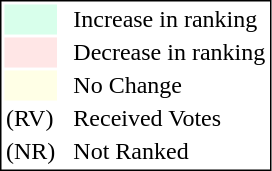<table style="border:1px solid black;">
<tr>
<td style="background:#D8FFEB; width:20px;"></td>
<td> </td>
<td>Increase in ranking</td>
</tr>
<tr>
<td style="background:#FFE6E6; width:20px;"></td>
<td> </td>
<td>Decrease in ranking</td>
</tr>
<tr>
<td style="background:#FFFFE6; width:20px;"></td>
<td> </td>
<td>No Change</td>
</tr>
<tr>
<td>(RV)</td>
<td> </td>
<td>Received Votes</td>
</tr>
<tr>
<td>(NR)</td>
<td> </td>
<td>Not Ranked</td>
</tr>
</table>
